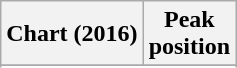<table class="wikitable sortable plainrowheaders" style="text-align:center">
<tr>
<th scope="col">Chart (2016)</th>
<th scope="col">Peak<br> position</th>
</tr>
<tr>
</tr>
<tr>
</tr>
</table>
